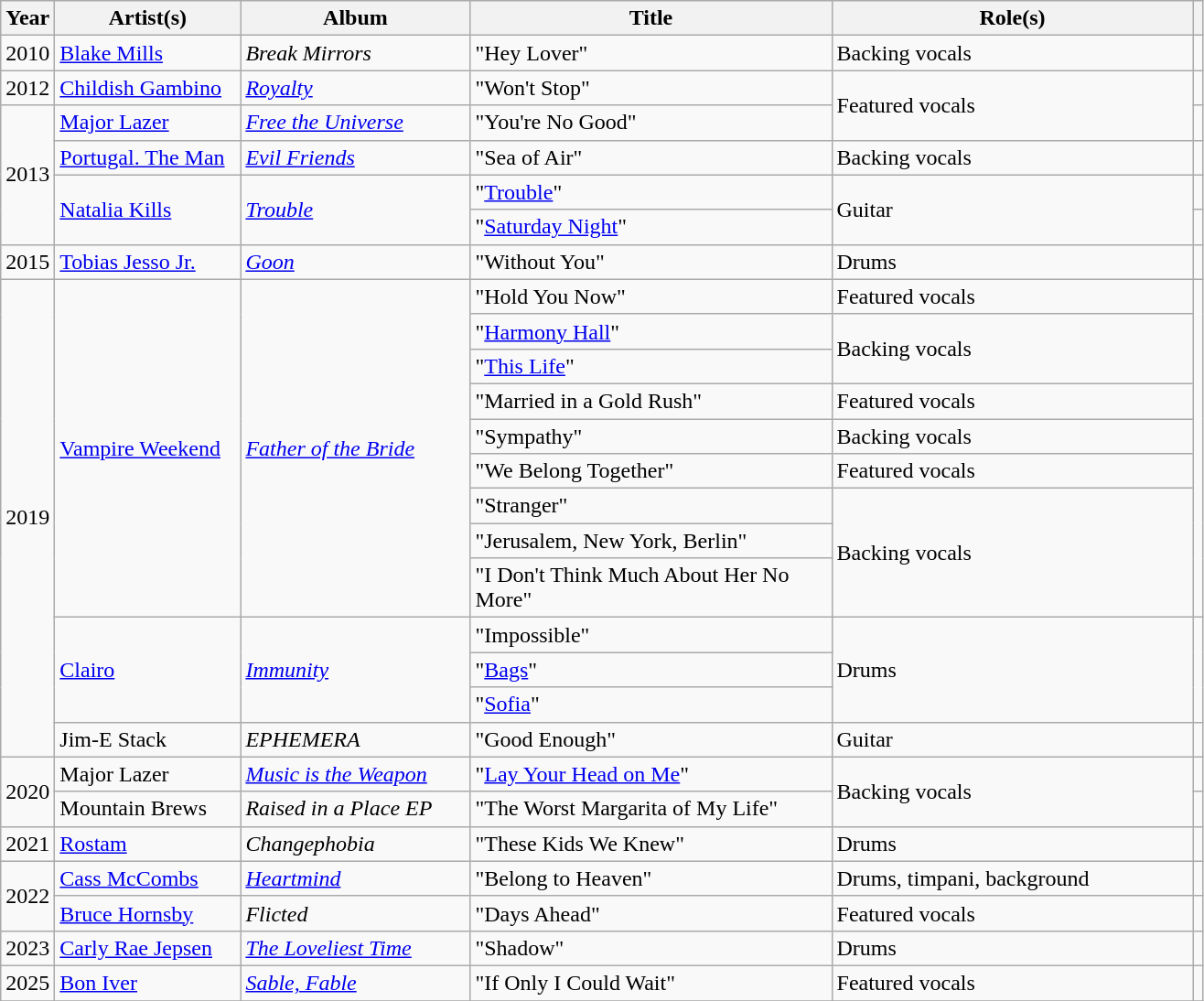<table class="wikitable plainrowheaders" style="text-align:left;">
<tr>
<th scope="col" style="width:1em;">Year</th>
<th scope="col" style="width:8em;">Artist(s)</th>
<th scope="col" style="width:10em;">Album</th>
<th scope="col" style="width:16em;">Title</th>
<th scope="col" style="width:16em;">Role(s)</th>
<th class="unsortable"></th>
</tr>
<tr>
<td>2010</td>
<td><a href='#'>Blake Mills</a></td>
<td><em>Break Mirrors</em></td>
<td>"Hey Lover"</td>
<td>Backing vocals</td>
<td></td>
</tr>
<tr>
<td>2012</td>
<td><a href='#'>Childish Gambino</a></td>
<td><em><a href='#'>Royalty</a></em></td>
<td>"Won't Stop"</td>
<td rowspan="2">Featured vocals</td>
<td></td>
</tr>
<tr>
<td rowspan="4">2013</td>
<td><a href='#'>Major Lazer</a></td>
<td><em><a href='#'>Free the Universe</a></em></td>
<td>"You're No Good"</td>
<td></td>
</tr>
<tr>
<td><a href='#'>Portugal. The Man</a></td>
<td><em><a href='#'>Evil Friends</a></em></td>
<td>"Sea of Air"</td>
<td>Backing vocals</td>
<td></td>
</tr>
<tr>
<td rowspan="2"><a href='#'>Natalia Kills</a></td>
<td rowspan="2"><em><a href='#'>Trouble</a></em></td>
<td>"<a href='#'>Trouble</a>"</td>
<td rowspan="2">Guitar</td>
<td></td>
</tr>
<tr>
<td>"<a href='#'>Saturday Night</a>"</td>
<td></td>
</tr>
<tr>
<td>2015</td>
<td><a href='#'>Tobias Jesso Jr.</a></td>
<td><em><a href='#'>Goon</a></em></td>
<td>"Without You"</td>
<td>Drums</td>
<td></td>
</tr>
<tr>
<td rowspan="13">2019</td>
<td rowspan="9"><a href='#'>Vampire Weekend</a></td>
<td rowspan="9"><em><a href='#'>Father of the Bride</a></em></td>
<td>"Hold You Now"</td>
<td>Featured vocals</td>
<td rowspan="9"></td>
</tr>
<tr>
<td>"<a href='#'>Harmony Hall</a>"</td>
<td rowspan="2">Backing vocals</td>
</tr>
<tr>
<td>"<a href='#'>This Life</a>"</td>
</tr>
<tr>
<td>"Married in a Gold Rush"</td>
<td>Featured vocals</td>
</tr>
<tr>
<td>"Sympathy"</td>
<td>Backing vocals</td>
</tr>
<tr>
<td>"We Belong Together"</td>
<td>Featured vocals</td>
</tr>
<tr>
<td>"Stranger"</td>
<td rowspan="3">Backing vocals</td>
</tr>
<tr>
<td>"Jerusalem, New York, Berlin"</td>
</tr>
<tr>
<td>"I Don't Think Much About Her No More"</td>
</tr>
<tr>
<td rowspan="3"><a href='#'>Clairo</a></td>
<td rowspan="3"><em><a href='#'>Immunity</a></em></td>
<td>"Impossible"</td>
<td rowspan="3">Drums</td>
<td rowspan="3"></td>
</tr>
<tr>
<td>"<a href='#'>Bags</a>"</td>
</tr>
<tr>
<td>"<a href='#'>Sofia</a>"</td>
</tr>
<tr>
<td>Jim-E Stack</td>
<td><em>EPHEMERA</em></td>
<td>"Good Enough"</td>
<td>Guitar</td>
<td></td>
</tr>
<tr>
<td rowspan="2">2020</td>
<td>Major Lazer</td>
<td><em><a href='#'>Music is the Weapon</a></em></td>
<td>"<a href='#'>Lay Your Head on Me</a>"</td>
<td rowspan="2">Backing vocals</td>
<td></td>
</tr>
<tr>
<td>Mountain Brews</td>
<td><em>Raised in a Place EP</em></td>
<td>"The Worst Margarita of My Life"</td>
<td></td>
</tr>
<tr>
<td>2021</td>
<td><a href='#'>Rostam</a></td>
<td><em>Changephobia</em></td>
<td>"These Kids We Knew"</td>
<td>Drums</td>
<td></td>
</tr>
<tr>
<td rowspan="2">2022</td>
<td><a href='#'>Cass McCombs</a></td>
<td><em><a href='#'>Heartmind</a></em></td>
<td>"Belong to Heaven"</td>
<td>Drums, timpani, background</td>
<td></td>
</tr>
<tr>
<td><a href='#'>Bruce Hornsby</a></td>
<td><em>Flicted</em></td>
<td>"Days Ahead"</td>
<td>Featured vocals</td>
<td></td>
</tr>
<tr>
<td>2023</td>
<td><a href='#'>Carly Rae Jepsen</a></td>
<td><em><a href='#'>The Loveliest Time</a></em></td>
<td>"Shadow"</td>
<td>Drums</td>
<td></td>
</tr>
<tr>
<td>2025</td>
<td><a href='#'>Bon Iver</a></td>
<td><em><a href='#'>Sable, Fable</a></em></td>
<td>"If Only I Could Wait"</td>
<td>Featured vocals</td>
<td></td>
</tr>
<tr>
</tr>
</table>
